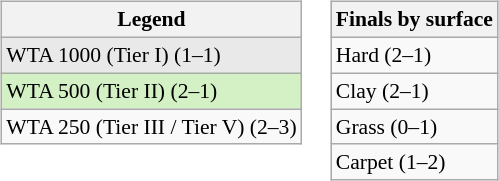<table>
<tr valign=top>
<td><br><table class="wikitable" style=font-size:90%>
<tr>
<th>Legend</th>
</tr>
<tr style="background:#e9e9e9;">
<td>WTA 1000 (Tier I) (1–1)</td>
</tr>
<tr style="background:#d4f1c5;">
<td>WTA 500 (Tier II) (2–1)</td>
</tr>
<tr>
<td>WTA 250 (Tier III / Tier V) (2–3)</td>
</tr>
</table>
</td>
<td><br><table class="wikitable" style=font-size:90%>
<tr>
<th>Finals by surface</th>
</tr>
<tr>
<td>Hard (2–1)</td>
</tr>
<tr>
<td>Clay (2–1)</td>
</tr>
<tr>
<td>Grass (0–1)</td>
</tr>
<tr>
<td>Carpet (1–2)</td>
</tr>
</table>
</td>
</tr>
</table>
